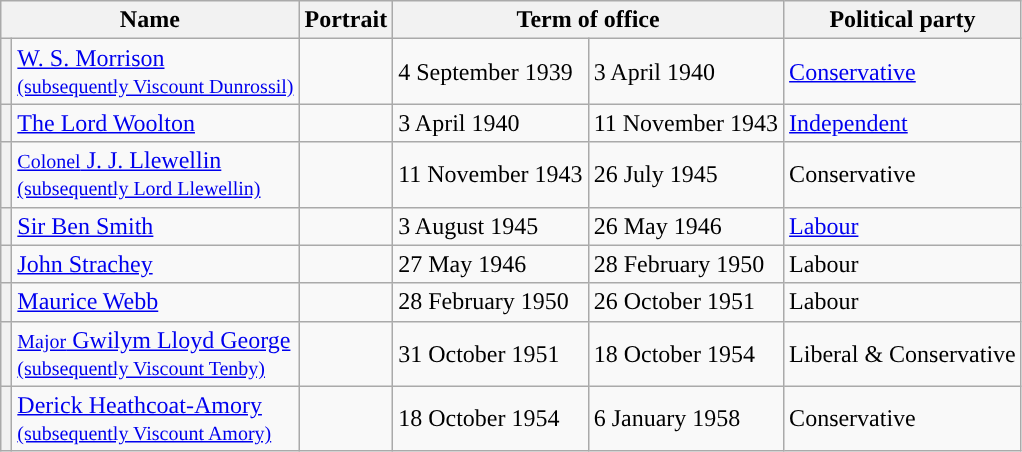<table class="wikitable">
<tr>
<th colspan=2>Name</th>
<th>Portrait</th>
<th colspan=2>Term of office</th>
<th>Political party</th>
</tr>
<tr>
<th style="background-color: "></th>
<td><a href='#'>W. S. Morrison<br><small>(subsequently Viscount Dunrossil)</small></a></td>
<td></td>
<td>4 September 1939</td>
<td>3 April 1940</td>
<td><a href='#'>Conservative</a></td>
</tr>
<tr>
<th style="background-color: "></th>
<td><a href='#'>The Lord Woolton</a></td>
<td></td>
<td>3 April 1940</td>
<td>11 November 1943</td>
<td><a href='#'>Independent</a></td>
</tr>
<tr>
<th style="background-color: "></th>
<td><a href='#'><small>Colonel</small> J. J. Llewellin<br><small>(subsequently Lord Llewellin)</small></a></td>
<td></td>
<td>11 November 1943</td>
<td>26 July 1945</td>
<td>Conservative</td>
</tr>
<tr>
<th style="background-color: "></th>
<td><a href='#'>Sir Ben Smith</a></td>
<td></td>
<td>3 August 1945</td>
<td>26 May 1946</td>
<td><a href='#'>Labour</a></td>
</tr>
<tr>
<th style="background-color: "></th>
<td><a href='#'>John Strachey</a></td>
<td></td>
<td>27 May 1946</td>
<td>28 February 1950</td>
<td>Labour</td>
</tr>
<tr>
<th style="background-color: "></th>
<td><a href='#'>Maurice Webb</a></td>
<td><br></td>
<td>28 February 1950</td>
<td>26 October 1951</td>
<td>Labour</td>
</tr>
<tr>
<th style="background-color: "></th>
<td><a href='#'><small>Major</small> Gwilym Lloyd George<br><small>(subsequently Viscount Tenby)</small></a></td>
<td></td>
<td>31 October 1951</td>
<td>18 October 1954</td>
<td>Liberal & Conservative</td>
</tr>
<tr>
<th style="background-color: "></th>
<td><a href='#'>Derick Heathcoat-Amory<br><small>(subsequently Viscount Amory)</small></a></td>
<td></td>
<td>18 October 1954</td>
<td>6 January 1958</td>
<td>Conservative</td>
</tr>
</table>
